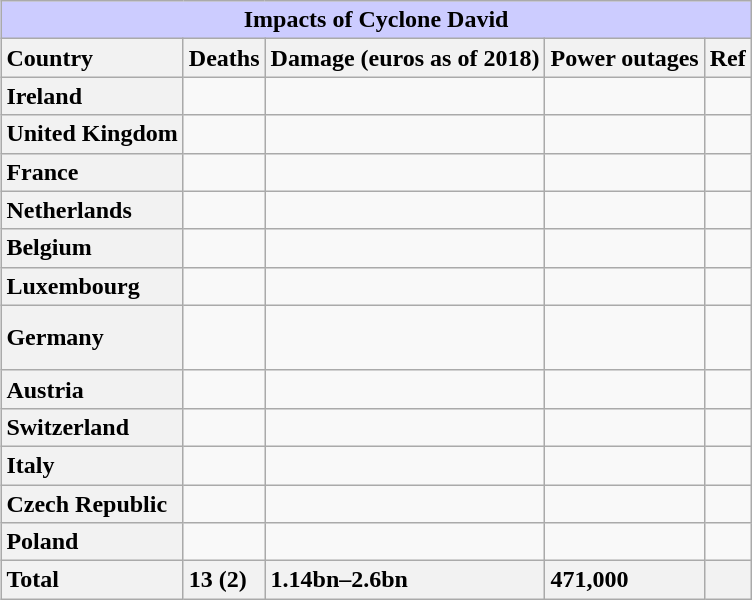<table class="wikitable sortable floatright" style="float:right;clear:right;" border="1" style="font-size: 92%">
<tr>
<th colspan=5 style="background:#ccf;">Impacts of Cyclone David</th>
</tr>
<tr>
<th data-sort-type="text" style="text-align:left">Country</th>
<th data-sort-type="number" style="text-align:left">Deaths</th>
<th data-sort-type="number" style="text-align:left">Damage (euros as of 2018)</th>
<th data-sort-type="number" style="text-align:left">Power outages</th>
<th class="unsortable">Ref</th>
</tr>
<tr>
<th style="text-align:left">Ireland</th>
<td></td>
<td></td>
<td></td>
<td></td>
</tr>
<tr>
<th style="text-align:left">United Kingdom</th>
<td></td>
<td></td>
<td></td>
<td></td>
</tr>
<tr>
<th style="text-align:left">France</th>
<td></td>
<td></td>
<td></td>
<td></td>
</tr>
<tr>
<th style="text-align:left">Netherlands</th>
<td></td>
<td></td>
<td></td>
<td></td>
</tr>
<tr>
<th style="text-align:left">Belgium</th>
<td></td>
<td></td>
<td></td>
<td></td>
</tr>
<tr>
<th style="text-align:left">Luxembourg</th>
<td></td>
<td></td>
<td></td>
<td></td>
</tr>
<tr>
<th style="text-align:left">Germany</th>
<td></td>
<td></td>
<td></td>
<td><br><br></td>
</tr>
<tr>
<th style="text-align:left">Austria</th>
<td></td>
<td></td>
<td></td>
<td></td>
</tr>
<tr>
<th style="text-align:left">Switzerland</th>
<td></td>
<td></td>
<td></td>
<td></td>
</tr>
<tr>
<th style="text-align:left">Italy</th>
<td></td>
<td></td>
<td></td>
<td></td>
</tr>
<tr>
<th style="text-align:left">Czech Republic</th>
<td></td>
<td></td>
<td></td>
<td></td>
</tr>
<tr>
<th style="text-align:left">Poland</th>
<td></td>
<td></td>
<td></td>
<td></td>
</tr>
<tr>
<th style="text-align:left">Total</th>
<th style="text-align:left">13 (2)</th>
<th style="text-align:left">1.14bn–2.6bn</th>
<th style="text-align:left">471,000</th>
<th></th>
</tr>
</table>
